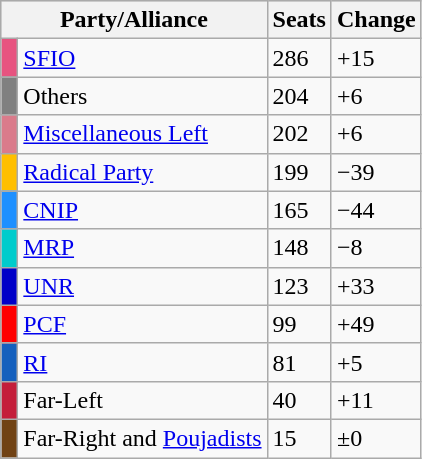<table class="wikitable">
<tr bgcolor=lightgrey>
<th colspan=2>Party/Alliance</th>
<th>Seats</th>
<th>Change</th>
</tr>
<tr>
<td bgcolor="#E75480"> </td>
<td><a href='#'>SFIO</a></td>
<td>286</td>
<td>+15</td>
</tr>
<tr>
<td bgcolor="gray"></td>
<td>Others</td>
<td>204</td>
<td>+6</td>
</tr>
<tr>
<td bgcolor="#DA7B8B"></td>
<td><a href='#'>Miscellaneous Left</a></td>
<td>202</td>
<td>+6</td>
</tr>
<tr>
<td bgcolor="#FFBF00"></td>
<td><a href='#'>Radical Party</a></td>
<td>199</td>
<td>−39</td>
</tr>
<tr>
<td bgcolor="#1E90FF"></td>
<td><a href='#'>CNIP</a></td>
<td>165</td>
<td>−44</td>
</tr>
<tr>
<td bgcolor="#00CCCC"></td>
<td><a href='#'>MRP</a></td>
<td>148</td>
<td>−8</td>
</tr>
<tr>
<td bgcolor="#0000C8"> </td>
<td><a href='#'>UNR</a></td>
<td>123</td>
<td>+33</td>
</tr>
<tr>
<td bgcolor="#FF0000"></td>
<td><a href='#'>PCF</a></td>
<td>99</td>
<td>+49</td>
</tr>
<tr>
<td bgcolor="#1560BD"> </td>
<td><a href='#'>RI</a></td>
<td>81</td>
<td>+5</td>
</tr>
<tr>
<td bgcolor="#C41E3A"></td>
<td>Far-Left</td>
<td>40</td>
<td>+11</td>
</tr>
<tr>
<td bgcolor="#704214"></td>
<td>Far-Right and <a href='#'>Poujadists</a></td>
<td>15</td>
<td>±0</td>
</tr>
</table>
